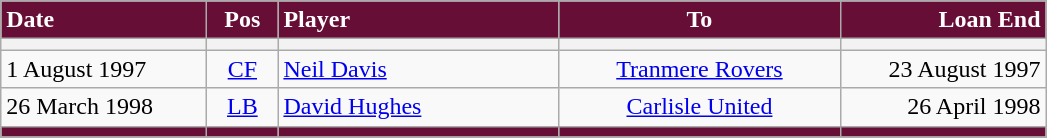<table class="wikitable">
<tr>
<th style="background:#670E36; color:#ffffff; text-align:left; width:130px">Date</th>
<th style="background:#670E36; color:#ffffff; text-align:center; width:40px">Pos</th>
<th style="background:#670E36; color:#ffffff; text-align:left; width:180px">Player</th>
<th style="background:#670E36; color:#ffffff; text-align:center; width:180px">To</th>
<th style="background:#670E36; color:#ffffff; text-align:right; width:130px">Loan End</th>
</tr>
<tr>
<th></th>
<th></th>
<th></th>
<th></th>
<th></th>
</tr>
<tr>
<td>1 August 1997</td>
<td style="text-align:center;"><a href='#'>CF</a></td>
<td><a href='#'>Neil Davis</a></td>
<td style="text-align:center;"><a href='#'>Tranmere Rovers</a></td>
<td style="text-align:right;">23 August 1997</td>
</tr>
<tr>
<td>26 March 1998</td>
<td style="text-align:center;"><a href='#'>LB</a></td>
<td> <a href='#'>David Hughes</a></td>
<td style="text-align:center;"><a href='#'>Carlisle United</a></td>
<td style="text-align:right;">26 April 1998</td>
</tr>
<tr>
<th style="background:#670E36;"></th>
<th style="background:#670E36;"></th>
<th style="background:#670E36;"></th>
<th style="background:#670E36;"></th>
<th style="background:#670E36;"></th>
</tr>
</table>
